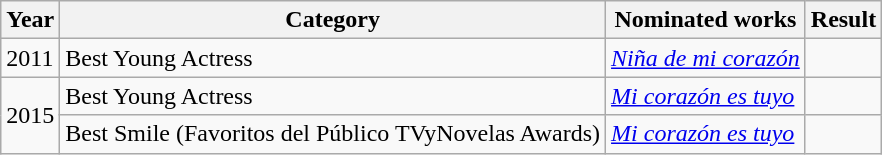<table class="wikitable">
<tr>
<th>Year</th>
<th>Category</th>
<th>Nominated works</th>
<th>Result</th>
</tr>
<tr>
<td>2011</td>
<td>Best Young Actress</td>
<td><em><a href='#'>Niña de mi corazón</a></em></td>
<td></td>
</tr>
<tr>
<td rowspan=2>2015</td>
<td>Best Young Actress</td>
<td><em><a href='#'>Mi corazón es tuyo</a></em></td>
<td></td>
</tr>
<tr>
<td>Best Smile (Favoritos del Público TVyNovelas Awards)</td>
<td><em><a href='#'>Mi corazón es tuyo</a></em></td>
<td></td>
</tr>
</table>
